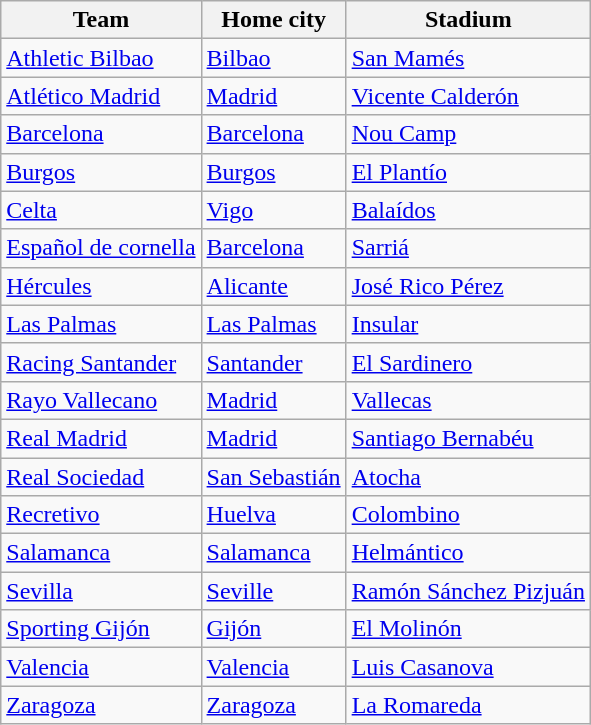<table class="wikitable sortable" style="text-align: left;">
<tr>
<th>Team</th>
<th>Home city</th>
<th>Stadium</th>
</tr>
<tr>
<td><a href='#'>Athletic Bilbao</a></td>
<td><a href='#'>Bilbao</a></td>
<td><a href='#'>San Mamés</a></td>
</tr>
<tr>
<td><a href='#'>Atlético Madrid</a></td>
<td><a href='#'>Madrid</a></td>
<td><a href='#'>Vicente Calderón</a></td>
</tr>
<tr>
<td><a href='#'>Barcelona</a></td>
<td><a href='#'>Barcelona</a></td>
<td><a href='#'>Nou Camp</a></td>
</tr>
<tr>
<td><a href='#'>Burgos</a></td>
<td><a href='#'>Burgos</a></td>
<td><a href='#'>El Plantío</a></td>
</tr>
<tr>
<td><a href='#'>Celta</a></td>
<td><a href='#'>Vigo</a></td>
<td><a href='#'>Balaídos</a></td>
</tr>
<tr>
<td><a href='#'>Español de cornella</a></td>
<td><a href='#'>Barcelona</a></td>
<td><a href='#'>Sarriá</a></td>
</tr>
<tr>
<td><a href='#'>Hércules</a></td>
<td><a href='#'>Alicante</a></td>
<td><a href='#'>José Rico Pérez</a></td>
</tr>
<tr>
<td><a href='#'>Las Palmas</a></td>
<td><a href='#'>Las Palmas</a></td>
<td><a href='#'>Insular</a></td>
</tr>
<tr>
<td><a href='#'>Racing Santander</a></td>
<td><a href='#'>Santander</a></td>
<td><a href='#'>El Sardinero</a></td>
</tr>
<tr>
<td><a href='#'>Rayo Vallecano</a></td>
<td><a href='#'>Madrid</a></td>
<td><a href='#'>Vallecas</a></td>
</tr>
<tr>
<td><a href='#'>Real Madrid</a></td>
<td><a href='#'>Madrid</a></td>
<td><a href='#'>Santiago Bernabéu</a></td>
</tr>
<tr>
<td><a href='#'>Real Sociedad</a></td>
<td><a href='#'>San Sebastián</a></td>
<td><a href='#'>Atocha</a></td>
</tr>
<tr>
<td><a href='#'>Recretivo</a></td>
<td><a href='#'>Huelva</a></td>
<td><a href='#'>Colombino</a></td>
</tr>
<tr>
<td><a href='#'>Salamanca</a></td>
<td><a href='#'>Salamanca</a></td>
<td><a href='#'>Helmántico</a></td>
</tr>
<tr>
<td><a href='#'>Sevilla</a></td>
<td><a href='#'>Seville</a></td>
<td><a href='#'>Ramón Sánchez Pizjuán</a></td>
</tr>
<tr>
<td><a href='#'>Sporting Gijón</a></td>
<td><a href='#'>Gijón</a></td>
<td><a href='#'>El Molinón</a></td>
</tr>
<tr>
<td><a href='#'>Valencia</a></td>
<td><a href='#'>Valencia</a></td>
<td><a href='#'>Luis Casanova</a></td>
</tr>
<tr>
<td><a href='#'>Zaragoza</a></td>
<td><a href='#'>Zaragoza</a></td>
<td><a href='#'>La Romareda</a></td>
</tr>
</table>
